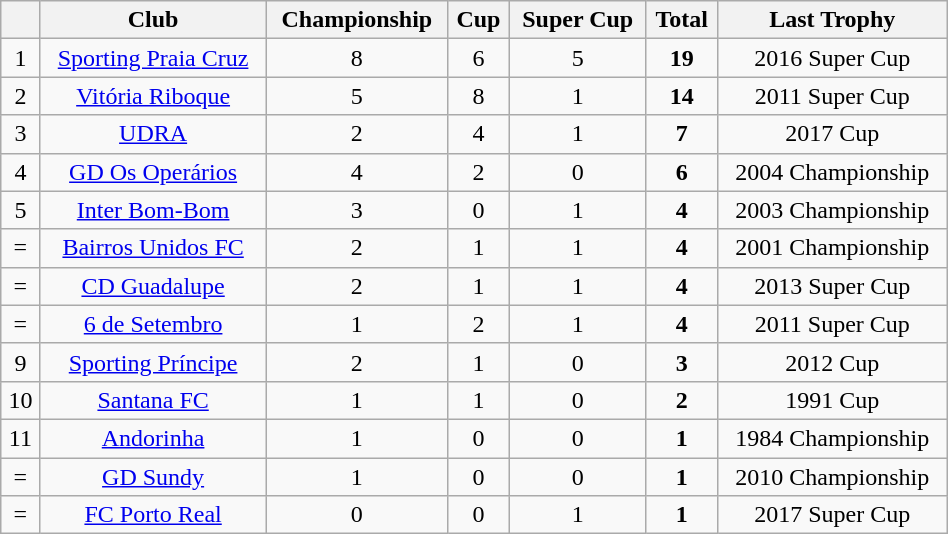<table class="wikitable sortable" width=50%>
<tr>
<th></th>
<th>Club</th>
<th>Championship</th>
<th>Cup</th>
<th>Super Cup</th>
<th>Total</th>
<th>Last Trophy</th>
</tr>
<tr align=center>
<td>1</td>
<td><a href='#'>Sporting Praia Cruz</a></td>
<td>8</td>
<td>6</td>
<td>5</td>
<td><strong>19</strong></td>
<td>2016 Super Cup</td>
</tr>
<tr align=center>
<td>2</td>
<td><a href='#'>Vitória Riboque</a></td>
<td>5</td>
<td>8</td>
<td>1</td>
<td><strong>14</strong></td>
<td>2011 Super Cup</td>
</tr>
<tr align=center>
<td>3</td>
<td><a href='#'>UDRA</a></td>
<td>2</td>
<td>4</td>
<td>1</td>
<td><strong>7</strong></td>
<td>2017 Cup</td>
</tr>
<tr align=center>
<td>4</td>
<td><a href='#'>GD Os Operários</a></td>
<td>4</td>
<td>2</td>
<td>0</td>
<td><strong>6</strong></td>
<td>2004 Championship</td>
</tr>
<tr align=center>
<td>5</td>
<td><a href='#'>Inter Bom-Bom</a></td>
<td>3</td>
<td>0</td>
<td>1</td>
<td><strong>4</strong></td>
<td>2003 Championship</td>
</tr>
<tr align=center>
<td>=</td>
<td><a href='#'>Bairros Unidos FC</a></td>
<td>2</td>
<td>1</td>
<td>1</td>
<td><strong>4</strong></td>
<td>2001 Championship</td>
</tr>
<tr align=center>
<td>=</td>
<td><a href='#'>CD Guadalupe</a></td>
<td>2</td>
<td>1</td>
<td>1</td>
<td><strong>4</strong></td>
<td>2013 Super Cup</td>
</tr>
<tr align=center>
<td>=</td>
<td><a href='#'>6 de Setembro</a></td>
<td>1</td>
<td>2</td>
<td>1</td>
<td><strong>4</strong></td>
<td>2011 Super Cup</td>
</tr>
<tr align=center>
<td>9</td>
<td><a href='#'>Sporting Príncipe</a></td>
<td>2</td>
<td>1</td>
<td>0</td>
<td><strong>3</strong></td>
<td>2012 Cup</td>
</tr>
<tr align=center>
<td>10</td>
<td><a href='#'>Santana FC</a></td>
<td>1</td>
<td>1</td>
<td>0</td>
<td><strong>2</strong></td>
<td>1991 Cup</td>
</tr>
<tr align=center>
<td>11</td>
<td><a href='#'>Andorinha</a></td>
<td>1</td>
<td>0</td>
<td>0</td>
<td><strong>1</strong></td>
<td>1984 Championship</td>
</tr>
<tr align=center>
<td>=</td>
<td><a href='#'>GD Sundy</a></td>
<td>1</td>
<td>0</td>
<td>0</td>
<td><strong>1</strong></td>
<td>2010 Championship</td>
</tr>
<tr align=center>
<td>=</td>
<td><a href='#'>FC Porto Real</a></td>
<td>0</td>
<td>0</td>
<td>1</td>
<td><strong>1</strong></td>
<td>2017 Super Cup</td>
</tr>
</table>
